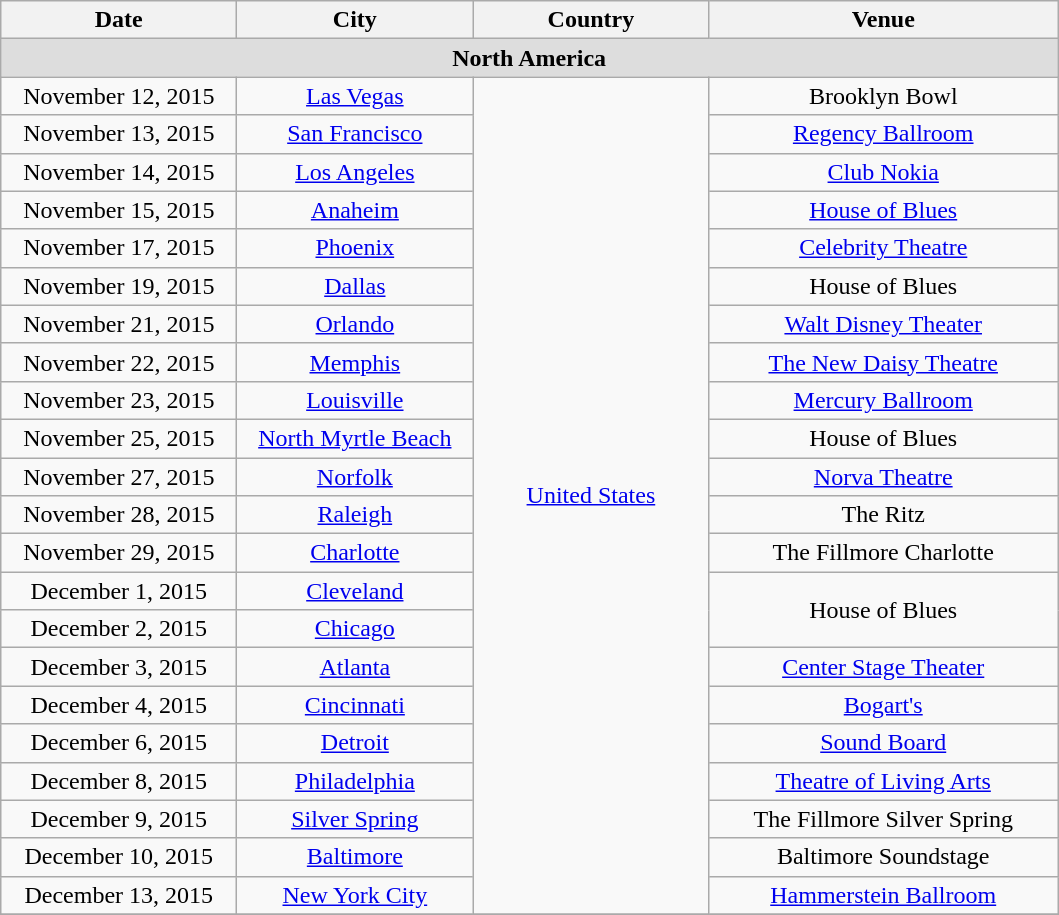<table class="wikitable" style="text-align:center">
<tr>
<th width="150">Date</th>
<th width="150">City</th>
<th width="150">Country</th>
<th width="225">Venue</th>
</tr>
<tr bgcolor="#DDDDDD">
<td colspan=4><strong>North America</strong></td>
</tr>
<tr>
<td>November 12, 2015</td>
<td><a href='#'>Las Vegas</a></td>
<td rowspan="22"><a href='#'>United States</a></td>
<td>Brooklyn Bowl</td>
</tr>
<tr>
<td>November 13, 2015</td>
<td><a href='#'>San Francisco</a></td>
<td><a href='#'>Regency Ballroom</a></td>
</tr>
<tr>
<td>November 14, 2015</td>
<td><a href='#'>Los Angeles</a></td>
<td><a href='#'>Club Nokia</a></td>
</tr>
<tr>
<td>November 15, 2015</td>
<td><a href='#'>Anaheim</a></td>
<td><a href='#'>House of Blues</a></td>
</tr>
<tr>
<td>November 17, 2015</td>
<td><a href='#'>Phoenix</a></td>
<td><a href='#'>Celebrity Theatre</a></td>
</tr>
<tr>
<td>November 19, 2015</td>
<td><a href='#'>Dallas</a></td>
<td>House of Blues</td>
</tr>
<tr>
<td>November 21, 2015</td>
<td><a href='#'>Orlando</a></td>
<td><a href='#'>Walt Disney Theater</a></td>
</tr>
<tr>
<td>November 22, 2015</td>
<td><a href='#'>Memphis</a></td>
<td><a href='#'>The New Daisy Theatre</a></td>
</tr>
<tr>
<td>November 23, 2015</td>
<td><a href='#'>Louisville</a></td>
<td><a href='#'>Mercury Ballroom</a></td>
</tr>
<tr>
<td>November 25, 2015</td>
<td><a href='#'>North Myrtle Beach</a></td>
<td>House of Blues</td>
</tr>
<tr>
<td>November 27, 2015</td>
<td><a href='#'>Norfolk</a></td>
<td><a href='#'>Norva Theatre</a></td>
</tr>
<tr>
<td>November 28, 2015</td>
<td><a href='#'>Raleigh</a></td>
<td>The Ritz</td>
</tr>
<tr>
<td>November 29, 2015</td>
<td><a href='#'>Charlotte</a></td>
<td>The Fillmore Charlotte</td>
</tr>
<tr>
<td>December 1, 2015</td>
<td><a href='#'>Cleveland</a></td>
<td rowspan="2">House of Blues</td>
</tr>
<tr>
<td>December 2, 2015</td>
<td><a href='#'>Chicago</a></td>
</tr>
<tr>
<td>December 3, 2015</td>
<td><a href='#'>Atlanta</a></td>
<td><a href='#'>Center Stage Theater</a></td>
</tr>
<tr>
<td>December 4, 2015</td>
<td><a href='#'>Cincinnati</a></td>
<td><a href='#'>Bogart's</a></td>
</tr>
<tr>
<td>December 6, 2015</td>
<td><a href='#'>Detroit</a></td>
<td><a href='#'>Sound Board</a></td>
</tr>
<tr>
<td>December 8, 2015</td>
<td><a href='#'>Philadelphia</a></td>
<td><a href='#'>Theatre of Living Arts</a></td>
</tr>
<tr>
<td>December 9, 2015</td>
<td><a href='#'>Silver Spring</a></td>
<td>The Fillmore Silver Spring</td>
</tr>
<tr>
<td>December 10, 2015</td>
<td><a href='#'>Baltimore</a></td>
<td>Baltimore Soundstage</td>
</tr>
<tr>
<td>December 13, 2015</td>
<td><a href='#'>New York City</a></td>
<td><a href='#'>Hammerstein Ballroom</a></td>
</tr>
<tr>
</tr>
</table>
